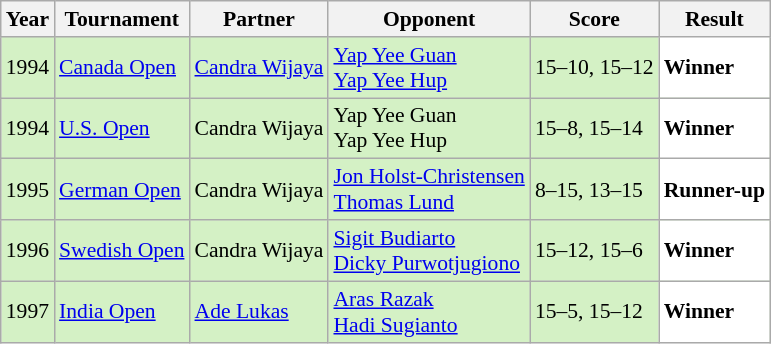<table class="sortable wikitable" style="font-size: 90%;">
<tr>
<th>Year</th>
<th>Tournament</th>
<th>Partner</th>
<th>Opponent</th>
<th>Score</th>
<th>Result</th>
</tr>
<tr style="background:#D4F1C5">
<td align="center">1994</td>
<td align="left"><a href='#'>Canada Open</a></td>
<td align="left"> <a href='#'>Candra Wijaya</a></td>
<td align="left"> <a href='#'>Yap Yee Guan</a> <br>  <a href='#'>Yap Yee Hup</a></td>
<td align="left">15–10, 15–12</td>
<td style="text-align:left; background:white"> <strong>Winner</strong></td>
</tr>
<tr style="background:#D4F1C5">
<td align="center">1994</td>
<td align="left"><a href='#'>U.S. Open</a></td>
<td align="left"> Candra Wijaya</td>
<td align="left"> Yap Yee Guan <br>  Yap Yee Hup</td>
<td align="left">15–8, 15–14</td>
<td style="text-align:left; background:white"> <strong>Winner</strong></td>
</tr>
<tr style="background:#D4F1C5">
<td align="center">1995</td>
<td align="left"><a href='#'>German Open</a></td>
<td align="left"> Candra Wijaya</td>
<td align="left"> <a href='#'>Jon Holst-Christensen</a> <br>  <a href='#'>Thomas Lund</a></td>
<td align="left">8–15, 13–15</td>
<td style="text-align:left; background:white"> <strong>Runner-up</strong></td>
</tr>
<tr style="background:#D4F1C5">
<td align="center">1996</td>
<td align="left"><a href='#'>Swedish Open</a></td>
<td align="left"> Candra Wijaya</td>
<td align="left"> <a href='#'>Sigit Budiarto</a> <br>  <a href='#'>Dicky Purwotjugiono</a></td>
<td align="left">15–12, 15–6</td>
<td style="text-align:left; background:white"> <strong>Winner</strong></td>
</tr>
<tr style="background:#D4F1C5">
<td align="center">1997</td>
<td align="left"><a href='#'>India Open</a></td>
<td align="left"> <a href='#'>Ade Lukas</a></td>
<td align="left"> <a href='#'>Aras Razak</a> <br>  <a href='#'>Hadi Sugianto</a></td>
<td align="left">15–5, 15–12</td>
<td style="text-align:left; background:white"> <strong>Winner</strong></td>
</tr>
</table>
